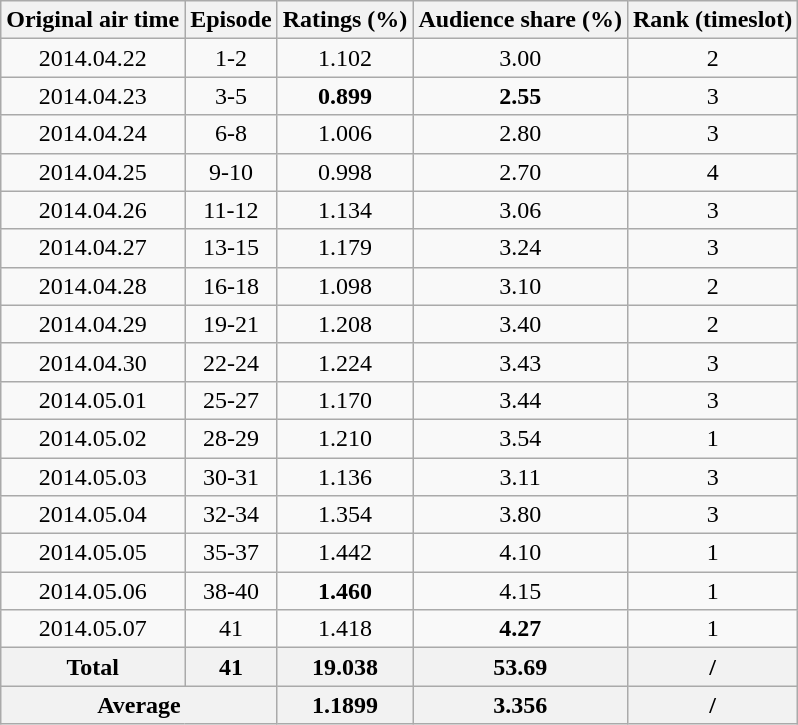<table class="wikitable sortable mw-collapsible jquery-tablesorter" style="text-align:center">
<tr>
<th>Original air time</th>
<th>Episode</th>
<th>Ratings (%)</th>
<th>Audience share (%)</th>
<th>Rank (timeslot)</th>
</tr>
<tr>
<td>2014.04.22</td>
<td>1-2</td>
<td>1.102</td>
<td>3.00</td>
<td>2</td>
</tr>
<tr>
<td>2014.04.23</td>
<td>3-5</td>
<td><strong><span>0.899</span></strong></td>
<td><strong><span>2.55</span></strong></td>
<td>3</td>
</tr>
<tr>
<td>2014.04.24</td>
<td>6-8</td>
<td>1.006</td>
<td>2.80</td>
<td>3</td>
</tr>
<tr>
<td>2014.04.25</td>
<td>9-10</td>
<td>0.998</td>
<td>2.70</td>
<td>4</td>
</tr>
<tr>
<td>2014.04.26</td>
<td>11-12</td>
<td>1.134</td>
<td>3.06</td>
<td>3</td>
</tr>
<tr>
<td>2014.04.27</td>
<td>13-15</td>
<td>1.179</td>
<td>3.24</td>
<td>3</td>
</tr>
<tr>
<td>2014.04.28</td>
<td>16-18</td>
<td>1.098</td>
<td>3.10</td>
<td>2</td>
</tr>
<tr>
<td>2014.04.29</td>
<td>19-21</td>
<td>1.208</td>
<td>3.40</td>
<td>2</td>
</tr>
<tr>
<td>2014.04.30</td>
<td>22-24</td>
<td>1.224</td>
<td>3.43</td>
<td>3</td>
</tr>
<tr>
<td>2014.05.01</td>
<td>25-27</td>
<td>1.170</td>
<td>3.44</td>
<td>3</td>
</tr>
<tr>
<td>2014.05.02</td>
<td>28-29</td>
<td>1.210</td>
<td>3.54</td>
<td>1</td>
</tr>
<tr>
<td>2014.05.03</td>
<td>30-31</td>
<td>1.136</td>
<td>3.11</td>
<td>3</td>
</tr>
<tr>
<td>2014.05.04</td>
<td>32-34</td>
<td>1.354</td>
<td>3.80</td>
<td>3</td>
</tr>
<tr>
<td>2014.05.05</td>
<td>35-37</td>
<td>1.442</td>
<td>4.10</td>
<td>1</td>
</tr>
<tr>
<td>2014.05.06</td>
<td>38-40</td>
<td><strong><span>1.460</span></strong></td>
<td>4.15</td>
<td>1</td>
</tr>
<tr>
<td>2014.05.07</td>
<td>41</td>
<td>1.418</td>
<td><strong><span>4.27</span></strong></td>
<td>1</td>
</tr>
<tr>
<th>Total</th>
<th>41</th>
<th>19.038</th>
<th>53.69</th>
<th>/</th>
</tr>
<tr>
<th colspan="2">Average</th>
<th>1.1899</th>
<th>3.356</th>
<th>/</th>
</tr>
</table>
